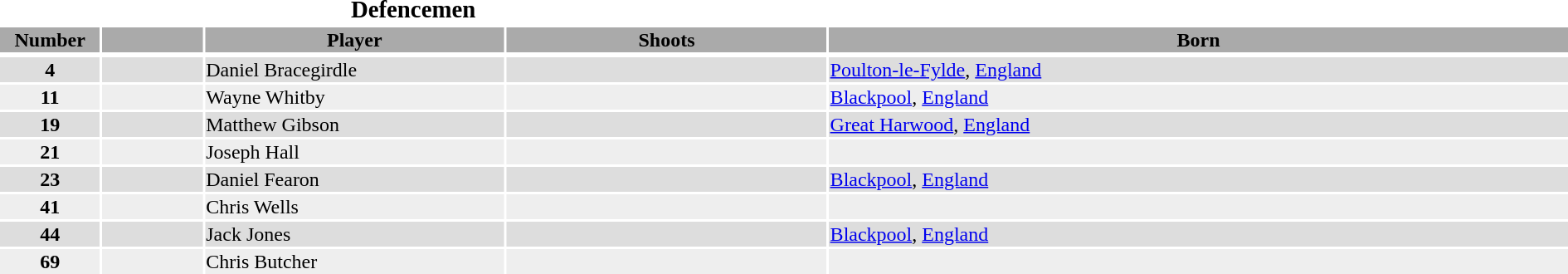<table width=100%>
<tr>
<th colspan=4><big>Defencemen</big></th>
</tr>
<tr bgcolor="#aaaaaa">
<th width=5%>Number</th>
<th width=5%></th>
<th width=15%>Player</th>
<th width=16%>Shoots</th>
<th width=37%>Born</th>
</tr>
<tr>
</tr>
<tr bgcolor="#dddddd">
<td align=center><strong>4</strong></td>
<td align=center></td>
<td>Daniel Bracegirdle</td>
<td></td>
<td><a href='#'>Poulton-le-Fylde</a>, <a href='#'>England</a></td>
</tr>
<tr bgcolor="#eeeeee">
<td align=center><strong>11</strong></td>
<td align=center></td>
<td>Wayne Whitby</td>
<td></td>
<td><a href='#'>Blackpool</a>, <a href='#'>England</a></td>
</tr>
<tr bgcolor="#dddddd">
<td align=center><strong>19</strong></td>
<td align=center></td>
<td>Matthew Gibson</td>
<td></td>
<td><a href='#'>Great Harwood</a>, <a href='#'>England</a></td>
</tr>
<tr bgcolor="#eeeeee">
<td align=center><strong>21</strong></td>
<td align=center></td>
<td>Joseph Hall</td>
<td></td>
<td></td>
</tr>
<tr bgcolor="#dddddd">
<td align=center><strong>23</strong></td>
<td align=center></td>
<td>Daniel Fearon</td>
<td></td>
<td><a href='#'>Blackpool</a>, <a href='#'>England</a></td>
</tr>
<tr bgcolor="#eeeeee">
<td align=center><strong>41</strong></td>
<td align=center></td>
<td>Chris Wells</td>
<td></td>
<td></td>
</tr>
<tr bgcolor="#dddddd">
<td align=center><strong>44</strong></td>
<td align=center></td>
<td>Jack Jones</td>
<td></td>
<td><a href='#'>Blackpool</a>, <a href='#'>England</a></td>
</tr>
<tr bgcolor="#eeeeee">
<td align=center><strong>69</strong></td>
<td align=center></td>
<td>Chris Butcher</td>
<td></td>
<td></td>
</tr>
<tr>
</tr>
</table>
